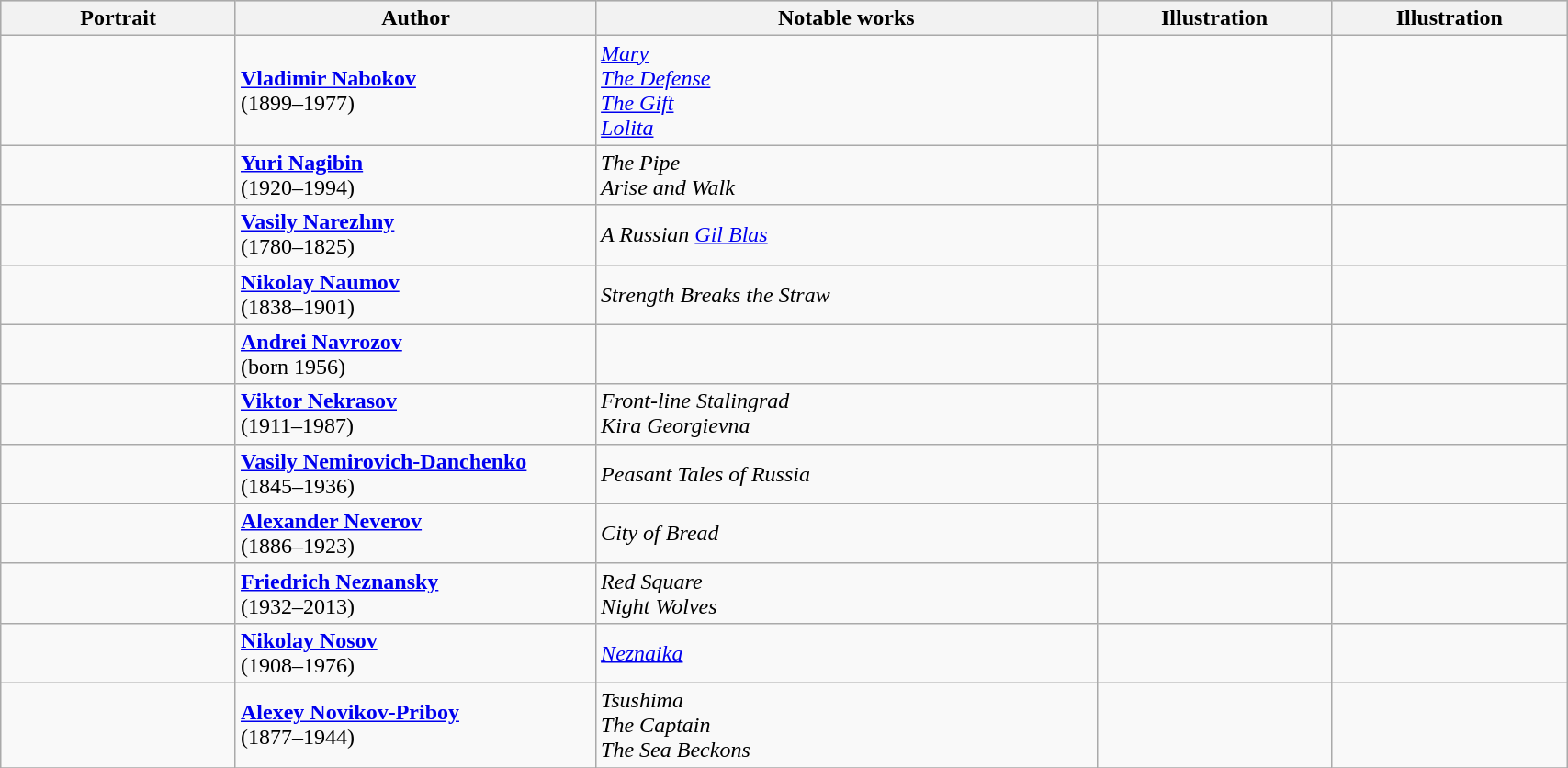<table class="wikitable" style="width:90%;">
<tr bgcolor="#cccccc">
<th width=15%>Portrait</th>
<th width=23%>Author</th>
<th width=32%>Notable works</th>
<th width=15%>Illustration</th>
<th width=15%>Illustration</th>
</tr>
<tr>
<td align=center></td>
<td><strong><a href='#'>Vladimir Nabokov</a></strong><br>(1899–1977)</td>
<td><em><a href='#'>Mary</a></em><br><em><a href='#'>The Defense</a></em><br><em><a href='#'>The Gift</a></em><br><em><a href='#'>Lolita</a></em></td>
<td align=center></td>
<td align=center></td>
</tr>
<tr>
<td align=center></td>
<td><strong><a href='#'>Yuri Nagibin</a></strong><br>(1920–1994)</td>
<td><em>The Pipe</em><br><em>Arise and Walk</em></td>
<td align=center></td>
<td align=center></td>
</tr>
<tr>
<td align=center></td>
<td><strong><a href='#'>Vasily Narezhny</a></strong><br>(1780–1825)</td>
<td><em>A Russian <a href='#'>Gil Blas</a></em></td>
<td align=center></td>
<td align=center></td>
</tr>
<tr>
<td align=center></td>
<td><strong><a href='#'>Nikolay Naumov</a></strong><br>(1838–1901)</td>
<td><em>Strength Breaks the Straw</em></td>
<td align=center></td>
<td align=center></td>
</tr>
<tr>
<td align=center></td>
<td><strong><a href='#'>Andrei Navrozov</a></strong><br>(born 1956)</td>
<td></td>
<td align=center></td>
<td align=center></td>
</tr>
<tr>
<td align=center></td>
<td><strong><a href='#'>Viktor Nekrasov</a></strong><br>(1911–1987)</td>
<td><em>Front-line Stalingrad</em><br><em>Kira Georgievna</em></td>
<td align=center></td>
<td align=center></td>
</tr>
<tr>
<td align=center></td>
<td><strong><a href='#'>Vasily Nemirovich-Danchenko</a></strong><br>(1845–1936)</td>
<td><em>Peasant Tales of Russia</em></td>
<td align=center></td>
<td align=center></td>
</tr>
<tr>
<td align=center></td>
<td><strong><a href='#'>Alexander Neverov</a></strong><br>(1886–1923)</td>
<td><em>City of Bread</em></td>
<td align=center></td>
<td align=center></td>
</tr>
<tr>
<td align=center></td>
<td><strong><a href='#'>Friedrich Neznansky</a></strong><br>(1932–2013)</td>
<td><em>Red Square</em><br><em>Night Wolves</em></td>
<td align=center></td>
<td align=center></td>
</tr>
<tr>
<td align=center></td>
<td><strong><a href='#'>Nikolay Nosov</a></strong><br>(1908–1976)</td>
<td><em><a href='#'>Neznaika</a></em></td>
<td align=center></td>
<td align=center></td>
</tr>
<tr>
<td align=center></td>
<td><strong><a href='#'>Alexey Novikov-Priboy</a></strong><br>(1877–1944)</td>
<td><em>Tsushima</em><br><em>The Captain</em><br><em>The Sea Beckons</em></td>
<td align=center></td>
<td align=center></td>
</tr>
<tr>
</tr>
</table>
